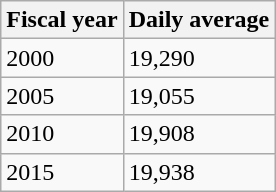<table class="wikitable">
<tr>
<th>Fiscal year</th>
<th>Daily average</th>
</tr>
<tr>
<td>2000</td>
<td>19,290</td>
</tr>
<tr>
<td>2005</td>
<td>19,055</td>
</tr>
<tr>
<td>2010</td>
<td>19,908</td>
</tr>
<tr>
<td>2015</td>
<td>19,938</td>
</tr>
</table>
